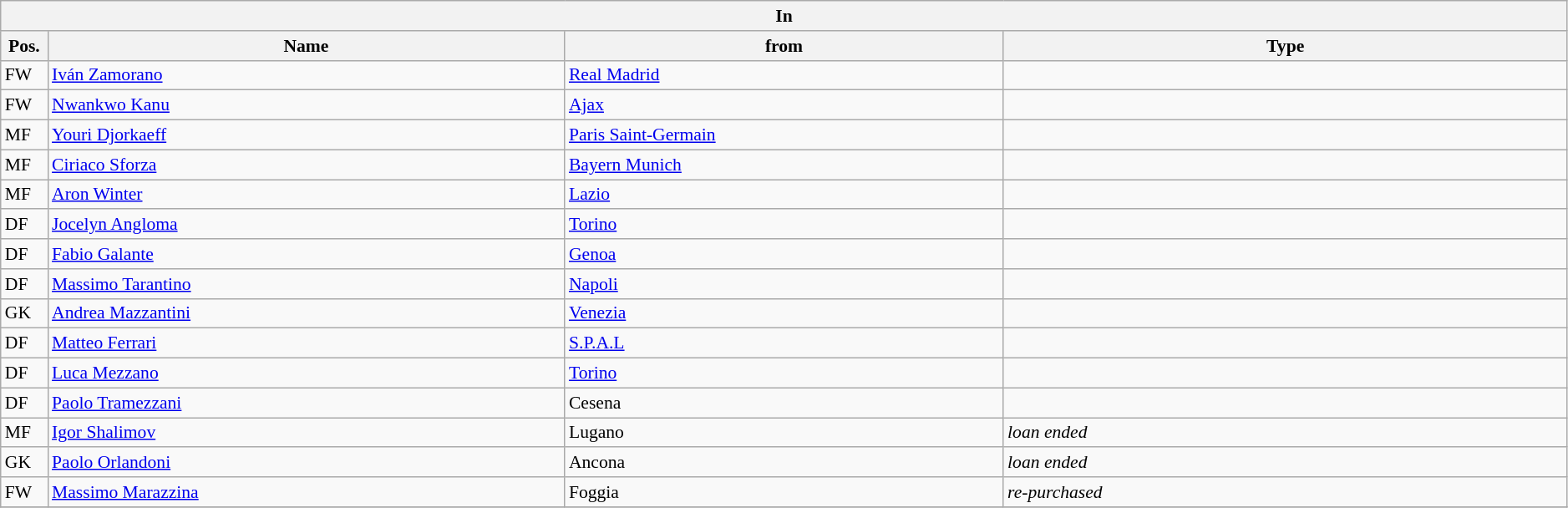<table class="wikitable" style="font-size:90%;width:99%;">
<tr>
<th colspan="4">In</th>
</tr>
<tr>
<th width=3%>Pos.</th>
<th width=33%>Name</th>
<th width=28%>from</th>
<th width=36%>Type</th>
</tr>
<tr>
<td>FW</td>
<td><a href='#'>Iván Zamorano</a></td>
<td><a href='#'>Real Madrid</a></td>
<td></td>
</tr>
<tr>
<td>FW</td>
<td><a href='#'>Nwankwo Kanu</a></td>
<td><a href='#'>Ajax</a></td>
<td></td>
</tr>
<tr>
<td>MF</td>
<td><a href='#'>Youri Djorkaeff</a></td>
<td><a href='#'>Paris Saint-Germain</a></td>
<td></td>
</tr>
<tr>
<td>MF</td>
<td><a href='#'>Ciriaco Sforza</a></td>
<td><a href='#'>Bayern Munich</a></td>
<td></td>
</tr>
<tr>
<td>MF</td>
<td><a href='#'>Aron Winter</a></td>
<td><a href='#'>Lazio</a></td>
<td></td>
</tr>
<tr>
<td>DF</td>
<td><a href='#'>Jocelyn Angloma</a></td>
<td><a href='#'>Torino</a></td>
<td></td>
</tr>
<tr>
<td>DF</td>
<td><a href='#'>Fabio Galante</a></td>
<td><a href='#'>Genoa</a></td>
<td></td>
</tr>
<tr>
<td>DF</td>
<td><a href='#'>Massimo Tarantino</a></td>
<td><a href='#'>Napoli</a></td>
<td></td>
</tr>
<tr>
<td>GK</td>
<td><a href='#'>Andrea Mazzantini</a></td>
<td><a href='#'>Venezia</a></td>
<td></td>
</tr>
<tr>
<td>DF</td>
<td><a href='#'>Matteo Ferrari</a></td>
<td><a href='#'>S.P.A.L</a></td>
<td></td>
</tr>
<tr>
<td>DF</td>
<td><a href='#'>Luca Mezzano</a></td>
<td><a href='#'>Torino</a></td>
<td></td>
</tr>
<tr>
<td>DF</td>
<td><a href='#'>Paolo Tramezzani</a></td>
<td>Cesena</td>
<td></td>
</tr>
<tr>
<td>MF</td>
<td><a href='#'>Igor Shalimov</a></td>
<td>Lugano</td>
<td><em>loan ended</em></td>
</tr>
<tr>
<td>GK</td>
<td><a href='#'>Paolo Orlandoni</a></td>
<td>Ancona</td>
<td><em>loan ended</em></td>
</tr>
<tr>
<td>FW</td>
<td><a href='#'>Massimo Marazzina</a></td>
<td>Foggia</td>
<td><em>re-purchased</em></td>
</tr>
<tr>
</tr>
</table>
